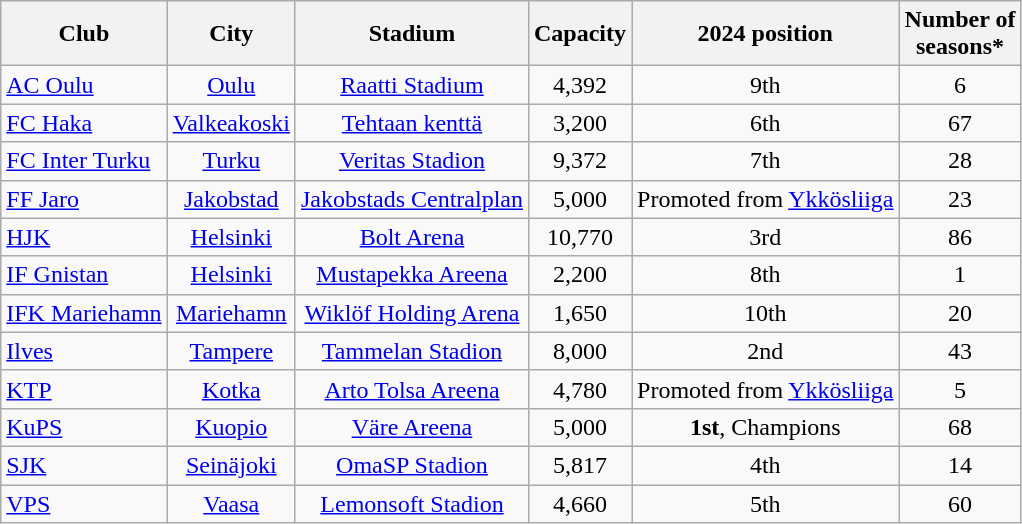<table class="wikitable sortable" style="text-align:center">
<tr>
<th>Club<br></th>
<th>City</th>
<th>Stadium</th>
<th>Capacity</th>
<th>2024 position</th>
<th>Number of <br>seasons*</th>
</tr>
<tr>
<td align=left><a href='#'>AC Oulu</a></td>
<td><a href='#'>Oulu</a></td>
<td><a href='#'>Raatti Stadium</a></td>
<td>4,392</td>
<td>9th</td>
<td>6</td>
</tr>
<tr>
<td align=left><a href='#'>FC Haka</a></td>
<td><a href='#'>Valkeakoski</a></td>
<td><a href='#'>Tehtaan kenttä</a></td>
<td>3,200</td>
<td>6th</td>
<td>67</td>
</tr>
<tr>
<td align=left><a href='#'>FC Inter Turku</a></td>
<td><a href='#'>Turku</a></td>
<td><a href='#'>Veritas Stadion</a></td>
<td>9,372</td>
<td>7th</td>
<td>28</td>
</tr>
<tr>
<td align=left><a href='#'>FF Jaro</a></td>
<td><a href='#'>Jakobstad</a></td>
<td><a href='#'>Jakobstads Centralplan</a></td>
<td>5,000</td>
<td>Promoted from <a href='#'>Ykkösliiga</a></td>
<td>23</td>
</tr>
<tr>
<td align=left><a href='#'>HJK</a></td>
<td><a href='#'>Helsinki</a></td>
<td><a href='#'>Bolt Arena</a></td>
<td>10,770</td>
<td>3rd</td>
<td>86</td>
</tr>
<tr>
<td align=left><a href='#'>IF Gnistan</a></td>
<td><a href='#'>Helsinki</a></td>
<td><a href='#'>Mustapekka Areena</a></td>
<td>2,200</td>
<td>8th</td>
<td>1</td>
</tr>
<tr>
<td align=left><a href='#'>IFK Mariehamn</a></td>
<td><a href='#'>Mariehamn</a></td>
<td><a href='#'>Wiklöf Holding Arena</a></td>
<td>1,650</td>
<td>10th</td>
<td>20</td>
</tr>
<tr>
<td align=left><a href='#'>Ilves</a></td>
<td><a href='#'>Tampere</a></td>
<td><a href='#'>Tammelan Stadion</a></td>
<td>8,000</td>
<td>2nd</td>
<td>43</td>
</tr>
<tr>
<td align=left><a href='#'>KTP</a></td>
<td><a href='#'>Kotka</a></td>
<td><a href='#'>Arto Tolsa Areena</a></td>
<td>4,780</td>
<td>Promoted from <a href='#'>Ykkösliiga</a></td>
<td>5</td>
</tr>
<tr>
<td align=left><a href='#'>KuPS</a></td>
<td><a href='#'>Kuopio</a></td>
<td><a href='#'>Väre Areena</a></td>
<td>5,000</td>
<td><strong>1st</strong>, Champions</td>
<td>68</td>
</tr>
<tr>
<td align="left"><a href='#'>SJK</a></td>
<td><a href='#'>Seinäjoki</a></td>
<td><a href='#'>OmaSP Stadion</a></td>
<td>5,817</td>
<td>4th</td>
<td>14</td>
</tr>
<tr>
<td align="left"><a href='#'>VPS</a></td>
<td><a href='#'>Vaasa</a></td>
<td><a href='#'>Lemonsoft Stadion</a></td>
<td>4,660</td>
<td>5th</td>
<td>60</td>
</tr>
</table>
